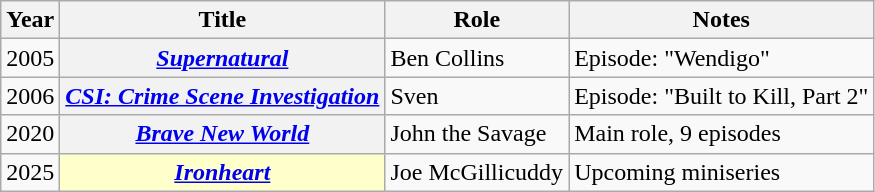<table class="wikitable plainrowheaders sortable">
<tr>
<th>Year</th>
<th>Title</th>
<th>Role</th>
<th class="unsortable">Notes</th>
</tr>
<tr>
<td>2005</td>
<th scope="row"><em><a href='#'>Supernatural</a></em></th>
<td>Ben Collins</td>
<td>Episode: "Wendigo"</td>
</tr>
<tr>
<td>2006</td>
<th scope="row"><em><a href='#'>CSI: Crime Scene Investigation</a></em></th>
<td>Sven</td>
<td>Episode: "Built to Kill, Part 2"</td>
</tr>
<tr>
<td>2020</td>
<th scope="row"><em><a href='#'>Brave New World</a></em></th>
<td>John the Savage</td>
<td>Main role, 9 episodes</td>
</tr>
<tr>
<td>2025</td>
<th scope="row"style="background:#FFFFCC;"><em><a href='#'>Ironheart</a></em> </th>
<td>Joe McGillicuddy</td>
<td>Upcoming miniseries</td>
</tr>
</table>
